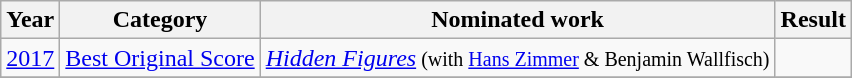<table class="wikitable">
<tr>
<th>Year</th>
<th>Category</th>
<th>Nominated work</th>
<th>Result</th>
</tr>
<tr>
<td rowspan="1"><a href='#'>2017</a></td>
<td><a href='#'>Best Original Score</a></td>
<td><em><a href='#'>Hidden Figures</a></em><small> (with <a href='#'>Hans Zimmer</a> & Benjamin Wallfisch)</small></td>
<td></td>
</tr>
<tr>
</tr>
</table>
